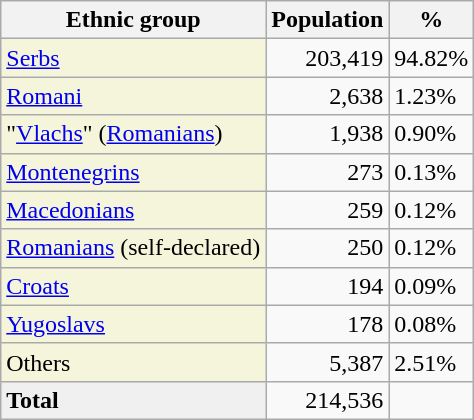<table class="wikitable">
<tr>
<th>Ethnic group</th>
<th>Population</th>
<th>%</th>
</tr>
<tr>
<td style="background:#F5F5DC;"><a href='#'>Serbs</a></td>
<td align="right">203,419</td>
<td>94.82%</td>
</tr>
<tr>
<td style="background:#F5F5DC;"><a href='#'>Romani</a></td>
<td align="right">2,638</td>
<td>1.23%</td>
</tr>
<tr>
<td style="background:#F5F5DC;">"<a href='#'>Vlachs</a>" (<a href='#'>Romanians</a>)</td>
<td align="right">1,938</td>
<td>0.90%</td>
</tr>
<tr>
<td style="background:#F5F5DC;"><a href='#'>Montenegrins</a></td>
<td align="right">273</td>
<td>0.13%</td>
</tr>
<tr>
<td style="background:#F5F5DC;"><a href='#'>Macedonians</a></td>
<td align="right">259</td>
<td>0.12%</td>
</tr>
<tr>
<td style="background:#F5F5DC;"><a href='#'>Romanians</a> (self-declared)</td>
<td align="right">250</td>
<td>0.12%</td>
</tr>
<tr>
<td style="background:#F5F5DC;"><a href='#'>Croats</a></td>
<td align="right">194</td>
<td>0.09%</td>
</tr>
<tr>
<td style="background:#F5F5DC;"><a href='#'>Yugoslavs</a></td>
<td align="right">178</td>
<td>0.08%</td>
</tr>
<tr>
<td style="background:#F5F5DC;">Others</td>
<td align="right">5,387</td>
<td>2.51%</td>
</tr>
<tr>
<td style="background:#F0F0F0;"><strong>Total</strong></td>
<td align="right">214,536</td>
<td></td>
</tr>
</table>
